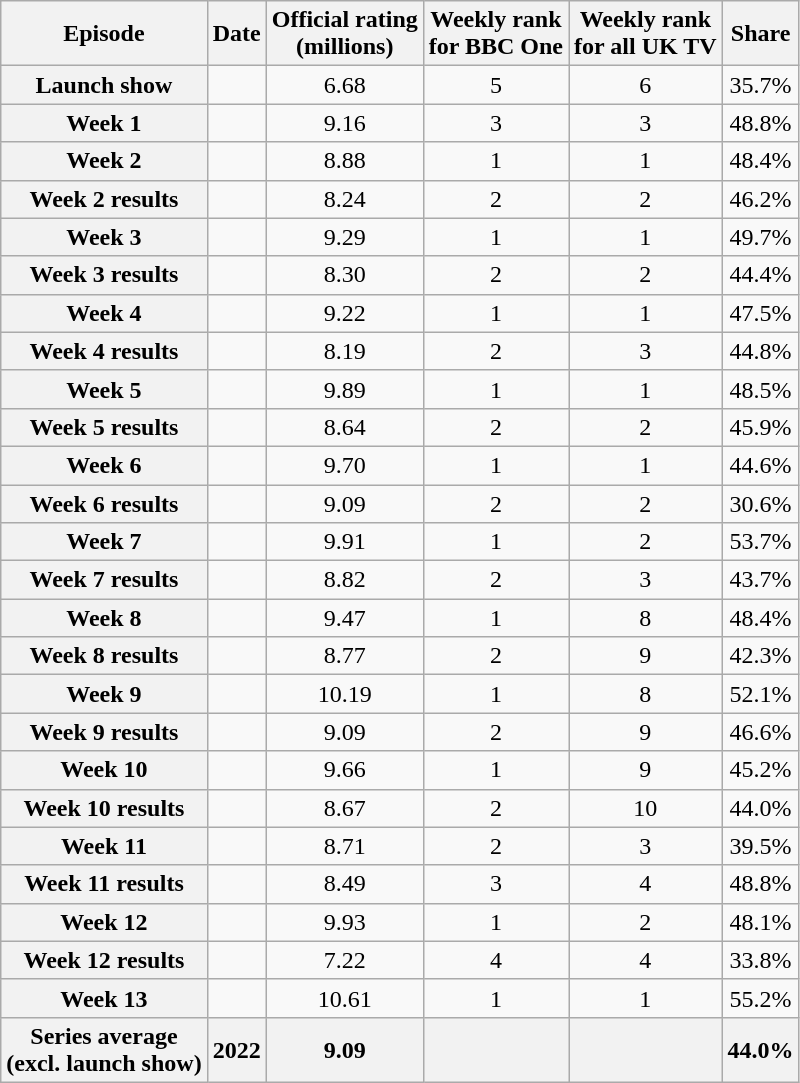<table class="wikitable sortable" style="text-align:center">
<tr>
<th scope="col">Episode</th>
<th scope="col">Date</th>
<th scope="col">Official rating<br>(millions)</th>
<th scope="col">Weekly rank<br>for BBC One</th>
<th scope="col">Weekly rank<br>for all UK TV</th>
<th scope="col">Share</th>
</tr>
<tr>
<th scope="row">Launch show</th>
<td></td>
<td>6.68</td>
<td>5</td>
<td>6</td>
<td>35.7%</td>
</tr>
<tr>
<th scope="row">Week 1</th>
<td></td>
<td>9.16</td>
<td>3</td>
<td>3</td>
<td>48.8%</td>
</tr>
<tr>
<th scope="row">Week 2</th>
<td></td>
<td>8.88</td>
<td>1</td>
<td>1</td>
<td>48.4%</td>
</tr>
<tr>
<th scope="row">Week 2 results</th>
<td></td>
<td>8.24</td>
<td>2</td>
<td>2</td>
<td>46.2%</td>
</tr>
<tr>
<th scope="row">Week 3</th>
<td></td>
<td>9.29</td>
<td>1</td>
<td>1</td>
<td>49.7%</td>
</tr>
<tr>
<th scope="row">Week 3 results</th>
<td></td>
<td>8.30</td>
<td>2</td>
<td>2</td>
<td>44.4%</td>
</tr>
<tr>
<th scope="row">Week 4</th>
<td></td>
<td>9.22</td>
<td>1</td>
<td>1</td>
<td>47.5%</td>
</tr>
<tr>
<th scope="row">Week 4 results</th>
<td></td>
<td>8.19</td>
<td>2</td>
<td>3</td>
<td>44.8%</td>
</tr>
<tr>
<th scope="row">Week 5</th>
<td></td>
<td>9.89</td>
<td>1</td>
<td>1</td>
<td>48.5%</td>
</tr>
<tr>
<th scope="row">Week 5 results</th>
<td></td>
<td>8.64</td>
<td>2</td>
<td>2</td>
<td>45.9%</td>
</tr>
<tr>
<th scope="row">Week 6</th>
<td></td>
<td>9.70</td>
<td>1</td>
<td>1</td>
<td>44.6%</td>
</tr>
<tr>
<th scope="row">Week 6 results</th>
<td></td>
<td>9.09</td>
<td>2</td>
<td>2</td>
<td>30.6%</td>
</tr>
<tr>
<th scope="row">Week 7</th>
<td></td>
<td>9.91</td>
<td>1</td>
<td>2</td>
<td>53.7%</td>
</tr>
<tr>
<th scope="row">Week 7 results</th>
<td></td>
<td>8.82</td>
<td>2</td>
<td>3</td>
<td>43.7%</td>
</tr>
<tr>
<th scope="row">Week 8</th>
<td></td>
<td>9.47</td>
<td>1</td>
<td>8</td>
<td>48.4%</td>
</tr>
<tr>
<th scope="row">Week 8 results</th>
<td></td>
<td>8.77</td>
<td>2</td>
<td>9</td>
<td>42.3%</td>
</tr>
<tr>
<th scope="row">Week 9</th>
<td></td>
<td>10.19</td>
<td>1</td>
<td>8</td>
<td>52.1%</td>
</tr>
<tr>
<th scope="row">Week 9 results</th>
<td></td>
<td>9.09</td>
<td>2</td>
<td>9</td>
<td>46.6%</td>
</tr>
<tr>
<th scope="row">Week 10</th>
<td></td>
<td>9.66</td>
<td>1</td>
<td>9</td>
<td>45.2%</td>
</tr>
<tr>
<th scope="row">Week 10 results</th>
<td></td>
<td>8.67</td>
<td>2</td>
<td>10</td>
<td>44.0%</td>
</tr>
<tr>
<th scope="row">Week 11</th>
<td></td>
<td>8.71</td>
<td>2</td>
<td>3</td>
<td>39.5%</td>
</tr>
<tr>
<th scope="row">Week 11 results</th>
<td></td>
<td>8.49</td>
<td>3</td>
<td>4</td>
<td>48.8%</td>
</tr>
<tr>
<th scope="row">Week 12</th>
<td></td>
<td>9.93</td>
<td>1</td>
<td>2</td>
<td>48.1%</td>
</tr>
<tr>
<th scope="row">Week 12 results</th>
<td></td>
<td>7.22</td>
<td>4</td>
<td>4</td>
<td>33.8%</td>
</tr>
<tr>
<th scope="row">Week 13</th>
<td></td>
<td>10.61</td>
<td>1</td>
<td>1</td>
<td>55.2%</td>
</tr>
<tr>
<th>Series average<br>(excl. launch show)</th>
<th>2022</th>
<th>9.09</th>
<th></th>
<th></th>
<th>44.0%</th>
</tr>
</table>
